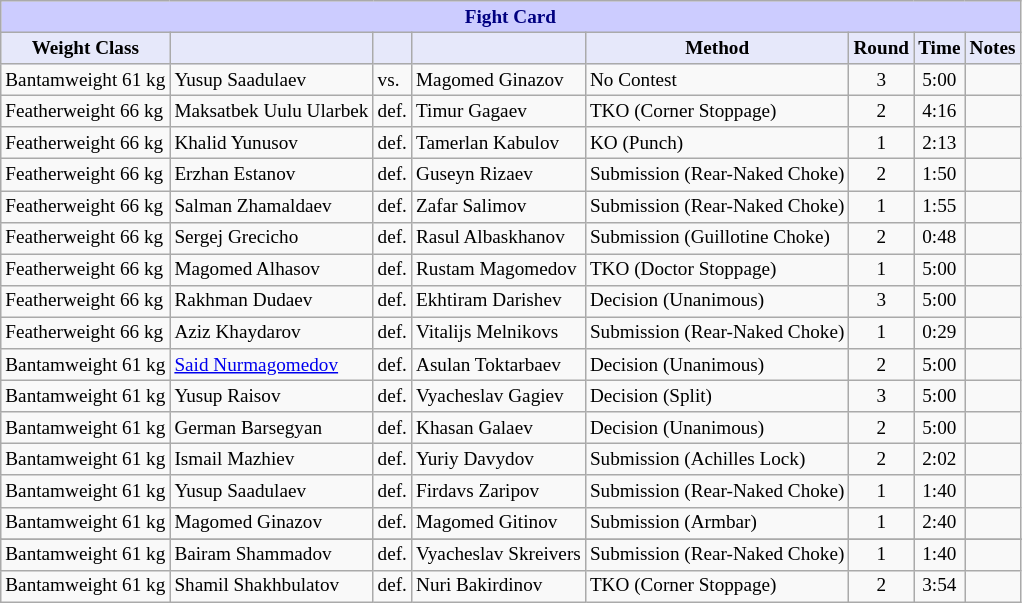<table class="wikitable" style="font-size: 80%;">
<tr>
<th colspan="8" style="background-color: #ccf; color: #000080; text-align: center;">Fight Card</th>
</tr>
<tr>
<th colspan="1" style="background-color: #E6E8FA; color: #000000; text-align: center;">Weight Class</th>
<th colspan="1" style="background-color: #E6E8FA; color: #000000; text-align: center;"></th>
<th colspan="1" style="background-color: #E6E8FA; color: #000000; text-align: center;"></th>
<th colspan="1" style="background-color: #E6E8FA; color: #000000; text-align: center;"></th>
<th colspan="1" style="background-color: #E6E8FA; color: #000000; text-align: center;">Method</th>
<th colspan="1" style="background-color: #E6E8FA; color: #000000; text-align: center;">Round</th>
<th colspan="1" style="background-color: #E6E8FA; color: #000000; text-align: center;">Time</th>
<th colspan="1" style="background-color: #E6E8FA; color: #000000; text-align: center;">Notes</th>
</tr>
<tr>
<td>Bantamweight 61 kg</td>
<td> Yusup Saadulaev</td>
<td>vs.</td>
<td> Magomed Ginazov</td>
<td>No Contest</td>
<td align=center>3</td>
<td align=center>5:00</td>
<td></td>
</tr>
<tr>
<td>Featherweight 66 kg</td>
<td> Maksatbek Uulu Ularbek</td>
<td>def.</td>
<td> Timur Gagaev</td>
<td>TKO (Corner Stoppage)</td>
<td align=center>2</td>
<td align=center>4:16</td>
<td></td>
</tr>
<tr>
<td>Featherweight 66 kg</td>
<td> Khalid Yunusov</td>
<td>def.</td>
<td> Tamerlan Kabulov</td>
<td>KO (Punch)</td>
<td align=center>1</td>
<td align=center>2:13</td>
<td></td>
</tr>
<tr>
<td>Featherweight 66 kg</td>
<td> Erzhan Estanov</td>
<td>def.</td>
<td> Guseyn Rizaev</td>
<td>Submission (Rear-Naked Choke)</td>
<td align=center>2</td>
<td align=center>1:50</td>
<td></td>
</tr>
<tr>
<td>Featherweight 66 kg</td>
<td> Salman Zhamaldaev</td>
<td>def.</td>
<td> Zafar Salimov</td>
<td>Submission (Rear-Naked Choke)</td>
<td align=center>1</td>
<td align=center>1:55</td>
<td></td>
</tr>
<tr>
<td>Featherweight 66 kg</td>
<td> Sergej Grecicho</td>
<td>def.</td>
<td> Rasul Albaskhanov</td>
<td>Submission (Guillotine Choke)</td>
<td align=center>2</td>
<td align=center>0:48</td>
<td></td>
</tr>
<tr>
<td>Featherweight 66 kg</td>
<td> Magomed Alhasov</td>
<td>def.</td>
<td> Rustam Magomedov</td>
<td>TKO (Doctor Stoppage)</td>
<td align=center>1</td>
<td align=center>5:00</td>
<td></td>
</tr>
<tr>
<td>Featherweight 66 kg</td>
<td> Rakhman Dudaev</td>
<td>def.</td>
<td> Ekhtiram Darishev</td>
<td>Decision (Unanimous)</td>
<td align=center>3</td>
<td align=center>5:00</td>
<td></td>
</tr>
<tr>
<td>Featherweight 66 kg</td>
<td> Aziz Khaydarov</td>
<td>def.</td>
<td> Vitalijs Melnikovs</td>
<td>Submission (Rear-Naked Choke)</td>
<td align=center>1</td>
<td align=center>0:29</td>
<td></td>
</tr>
<tr>
<td>Bantamweight 61 kg</td>
<td> <a href='#'>Said Nurmagomedov</a></td>
<td>def.</td>
<td> Asulan Toktarbaev</td>
<td>Decision (Unanimous)</td>
<td align=center>2</td>
<td align=center>5:00</td>
<td></td>
</tr>
<tr>
<td>Bantamweight 61 kg</td>
<td> Yusup Raisov</td>
<td>def.</td>
<td> Vyacheslav Gagiev</td>
<td>Decision (Split)</td>
<td align=center>3</td>
<td align=center>5:00</td>
<td></td>
</tr>
<tr>
<td>Bantamweight 61 kg</td>
<td> German Barsegyan</td>
<td>def.</td>
<td> Khasan Galaev</td>
<td>Decision (Unanimous)</td>
<td align=center>2</td>
<td align=center>5:00</td>
<td></td>
</tr>
<tr>
<td>Bantamweight 61 kg</td>
<td> Ismail Mazhiev</td>
<td>def.</td>
<td> Yuriy Davydov</td>
<td>Submission (Achilles Lock)</td>
<td align=center>2</td>
<td align=center>2:02</td>
<td></td>
</tr>
<tr>
<td>Bantamweight 61 kg</td>
<td> Yusup Saadulaev</td>
<td>def.</td>
<td> Firdavs Zaripov</td>
<td>Submission (Rear-Naked Choke)</td>
<td align=center>1</td>
<td align=center>1:40</td>
<td></td>
</tr>
<tr>
<td>Bantamweight 61 kg</td>
<td> Magomed Ginazov</td>
<td>def.</td>
<td> Magomed Gitinov</td>
<td>Submission (Armbar)</td>
<td align=center>1</td>
<td align=center>2:40</td>
<td></td>
</tr>
<tr>
</tr>
<tr>
<td>Bantamweight 61 kg</td>
<td> Bairam Shammadov</td>
<td>def.</td>
<td> Vyacheslav Skreivers</td>
<td>Submission (Rear-Naked Choke)</td>
<td align=center>1</td>
<td align=center>1:40</td>
<td></td>
</tr>
<tr>
<td>Bantamweight 61 kg</td>
<td> Shamil Shakhbulatov</td>
<td>def.</td>
<td> Nuri Bakirdinov</td>
<td>TKO (Corner Stoppage)</td>
<td align=center>2</td>
<td align=center>3:54</td>
<td></td>
</tr>
</table>
